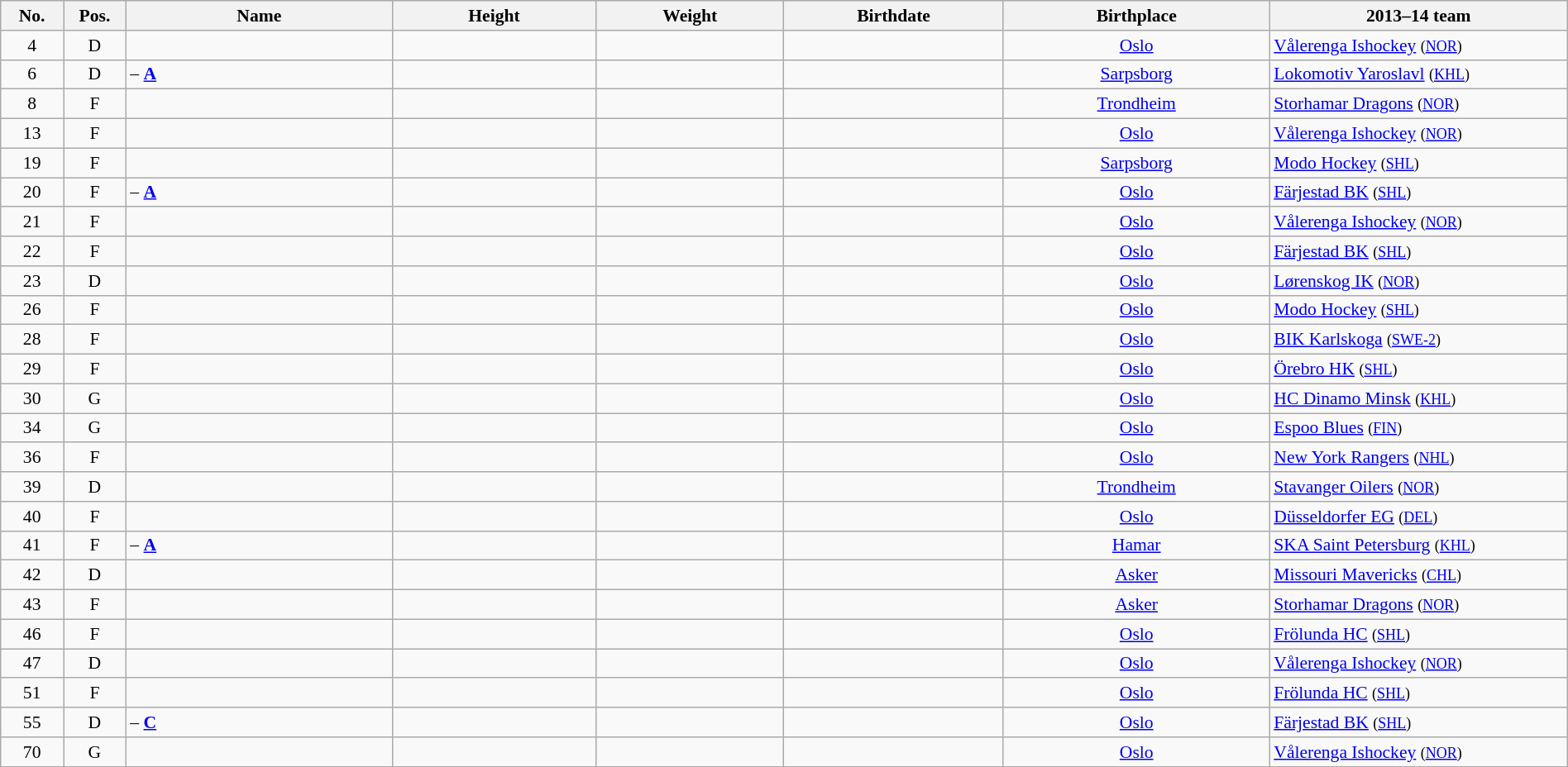<table width="100%" class="wikitable sortable" style="font-size: 90%; text-align: center;">
<tr>
<th style="width:  4%;">No.</th>
<th style="width:  4%;">Pos.</th>
<th style="width: 17%;">Name</th>
<th style="width: 13%;">Height</th>
<th style="width: 12%;">Weight</th>
<th style="width: 14%;">Birthdate</th>
<th style="width: 17%;">Birthplace</th>
<th style="width: 19%;">2013–14 team</th>
</tr>
<tr>
<td>4</td>
<td>D</td>
<td style="text-align:left;"></td>
<td></td>
<td></td>
<td style="text-align:right;"></td>
<td><a href='#'>Oslo</a></td>
<td style="text-align:left;"> <a href='#'>Vålerenga Ishockey</a> <small>(<a href='#'>NOR</a>)</small></td>
</tr>
<tr>
<td>6</td>
<td>D</td>
<td style="text-align:left;"> – <strong><a href='#'>A</a></strong></td>
<td></td>
<td></td>
<td style="text-align:right;"></td>
<td><a href='#'>Sarpsborg</a></td>
<td style="text-align:left;"> <a href='#'>Lokomotiv Yaroslavl</a> <small>(<a href='#'>KHL</a>)</small></td>
</tr>
<tr>
<td>8</td>
<td>F</td>
<td style="text-align:left;"></td>
<td></td>
<td></td>
<td style="text-align:right;"></td>
<td><a href='#'>Trondheim</a></td>
<td style="text-align:left;"> <a href='#'>Storhamar Dragons</a> <small>(<a href='#'>NOR</a>)</small></td>
</tr>
<tr>
<td>13</td>
<td>F</td>
<td style="text-align:left;"></td>
<td></td>
<td></td>
<td style="text-align:right;"></td>
<td><a href='#'>Oslo</a></td>
<td style="text-align:left;"> <a href='#'>Vålerenga Ishockey</a> <small>(<a href='#'>NOR</a>)</small></td>
</tr>
<tr>
<td>19</td>
<td>F</td>
<td style="text-align:left;"></td>
<td></td>
<td></td>
<td style="text-align:right;"></td>
<td><a href='#'>Sarpsborg</a></td>
<td style="text-align:left;"> <a href='#'>Modo Hockey</a> <small>(<a href='#'>SHL</a>)</small></td>
</tr>
<tr>
<td>20</td>
<td>F</td>
<td style="text-align:left;"> – <strong><a href='#'>A</a></strong></td>
<td></td>
<td></td>
<td style="text-align:right;"></td>
<td><a href='#'>Oslo</a></td>
<td style="text-align:left;"> <a href='#'>Färjestad BK</a> <small>(<a href='#'>SHL</a>)</small></td>
</tr>
<tr>
<td>21</td>
<td>F</td>
<td style="text-align:left;"></td>
<td></td>
<td></td>
<td style="text-align:right;"></td>
<td><a href='#'>Oslo</a></td>
<td style="text-align:left;"> <a href='#'>Vålerenga Ishockey</a> <small>(<a href='#'>NOR</a>)</small></td>
</tr>
<tr>
<td>22</td>
<td>F</td>
<td style="text-align:left;"></td>
<td></td>
<td></td>
<td style="text-align:right;"></td>
<td><a href='#'>Oslo</a></td>
<td style="text-align:left;"> <a href='#'>Färjestad BK</a> <small>(<a href='#'>SHL</a>)</small></td>
</tr>
<tr>
<td>23</td>
<td>D</td>
<td style="text-align:left;"></td>
<td></td>
<td></td>
<td style="text-align:right;"></td>
<td><a href='#'>Oslo</a></td>
<td style="text-align:left;"> <a href='#'>Lørenskog IK</a> <small>(<a href='#'>NOR</a>)</small></td>
</tr>
<tr>
<td>26</td>
<td>F</td>
<td style="text-align:left;"></td>
<td></td>
<td></td>
<td style="text-align:right;"></td>
<td><a href='#'>Oslo</a></td>
<td style="text-align:left;"> <a href='#'>Modo Hockey</a> <small>(<a href='#'>SHL</a>)</small></td>
</tr>
<tr>
<td>28</td>
<td>F</td>
<td style="text-align:left;"></td>
<td></td>
<td></td>
<td style="text-align:right;"></td>
<td><a href='#'>Oslo</a></td>
<td style="text-align:left;"> <a href='#'>BIK Karlskoga</a> <small>(<a href='#'>SWE-2</a>)</small></td>
</tr>
<tr>
<td>29</td>
<td>F</td>
<td style="text-align:left;"></td>
<td></td>
<td></td>
<td style="text-align:right;"></td>
<td><a href='#'>Oslo</a></td>
<td style="text-align:left;"> <a href='#'>Örebro HK</a> <small>(<a href='#'>SHL</a>)</small></td>
</tr>
<tr>
<td>30</td>
<td>G</td>
<td style="text-align:left;"></td>
<td></td>
<td></td>
<td style="text-align:right;"></td>
<td><a href='#'>Oslo</a></td>
<td style="text-align:left;"> <a href='#'>HC Dinamo Minsk</a> <small>(<a href='#'>KHL</a>)</small></td>
</tr>
<tr>
<td>34</td>
<td>G</td>
<td style="text-align:left;"></td>
<td></td>
<td></td>
<td style="text-align:right;"></td>
<td><a href='#'>Oslo</a></td>
<td style="text-align:left;"> <a href='#'>Espoo Blues</a> <small>(<a href='#'>FIN</a>)</small></td>
</tr>
<tr>
<td>36</td>
<td>F</td>
<td style="text-align:left;"></td>
<td></td>
<td></td>
<td style="text-align:right;"></td>
<td><a href='#'>Oslo</a></td>
<td style="text-align:left;"> <a href='#'>New York Rangers</a> <small>(<a href='#'>NHL</a>)</small></td>
</tr>
<tr>
<td>39</td>
<td>D</td>
<td style="text-align:left;"></td>
<td></td>
<td></td>
<td style="text-align:right;"></td>
<td><a href='#'>Trondheim</a></td>
<td style="text-align:left;"> <a href='#'>Stavanger Oilers</a> <small>(<a href='#'>NOR</a>)</small></td>
</tr>
<tr>
<td>40</td>
<td>F</td>
<td style="text-align:left;"></td>
<td></td>
<td></td>
<td style="text-align:right;"></td>
<td><a href='#'>Oslo</a></td>
<td style="text-align:left;"> <a href='#'>Düsseldorfer EG</a> <small>(<a href='#'>DEL</a>)</small></td>
</tr>
<tr>
<td>41</td>
<td>F</td>
<td style="text-align:left;"> – <strong><a href='#'>A</a></strong></td>
<td></td>
<td></td>
<td style="text-align:right;"></td>
<td><a href='#'>Hamar</a></td>
<td style="text-align:left;"> <a href='#'>SKA Saint Petersburg</a> <small>(<a href='#'>KHL</a>)</small></td>
</tr>
<tr>
<td>42</td>
<td>D</td>
<td style="text-align:left;"></td>
<td></td>
<td></td>
<td style="text-align:right;"></td>
<td><a href='#'>Asker</a></td>
<td style="text-align:left;"> <a href='#'>Missouri Mavericks</a> <small>(<a href='#'>CHL</a>)</small></td>
</tr>
<tr>
<td>43</td>
<td>F</td>
<td style="text-align:left;"></td>
<td></td>
<td></td>
<td style="text-align:right;"></td>
<td><a href='#'>Asker</a></td>
<td style="text-align:left;"> <a href='#'>Storhamar Dragons</a> <small>(<a href='#'>NOR</a>)</small></td>
</tr>
<tr>
<td>46</td>
<td>F</td>
<td style="text-align:left;"></td>
<td></td>
<td></td>
<td style="text-align:right;"></td>
<td><a href='#'>Oslo</a></td>
<td style="text-align:left;"> <a href='#'>Frölunda HC</a> <small>(<a href='#'>SHL</a>)</small></td>
</tr>
<tr>
<td>47</td>
<td>D</td>
<td style="text-align:left;"></td>
<td></td>
<td></td>
<td style="text-align:right;"></td>
<td><a href='#'>Oslo</a></td>
<td style="text-align:left;"> <a href='#'>Vålerenga Ishockey</a> <small>(<a href='#'>NOR</a>)</small></td>
</tr>
<tr>
<td>51</td>
<td>F</td>
<td style="text-align:left;"></td>
<td></td>
<td></td>
<td style="text-align:right;"></td>
<td><a href='#'>Oslo</a></td>
<td style="text-align:left;"> <a href='#'>Frölunda HC</a> <small>(<a href='#'>SHL</a>)</small></td>
</tr>
<tr>
<td>55</td>
<td>D</td>
<td style="text-align:left;"> – <strong><a href='#'>C</a></strong></td>
<td></td>
<td></td>
<td style="text-align:right;"></td>
<td><a href='#'>Oslo</a></td>
<td style="text-align:left;"> <a href='#'>Färjestad BK</a> <small>(<a href='#'>SHL</a>)</small></td>
</tr>
<tr>
<td>70</td>
<td>G</td>
<td style="text-align:left;"></td>
<td></td>
<td></td>
<td style="text-align:right;"></td>
<td><a href='#'>Oslo</a></td>
<td style="text-align:left;"> <a href='#'>Vålerenga Ishockey</a> <small>(<a href='#'>NOR</a>)</small></td>
</tr>
</table>
